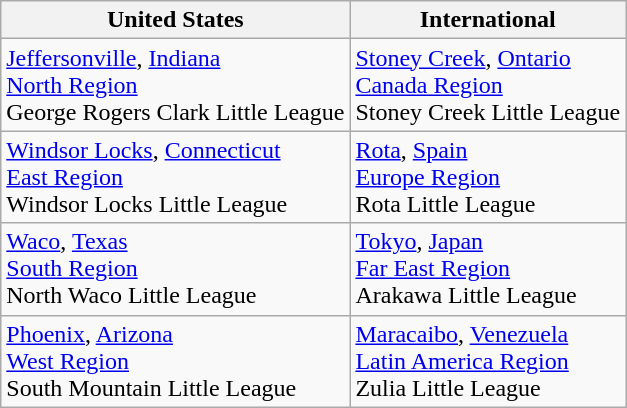<table class="wikitable">
<tr>
<th>United States</th>
<th>International</th>
</tr>
<tr>
<td> <a href='#'>Jeffersonville</a>, <a href='#'>Indiana</a><br><a href='#'>North Region</a><br>George Rogers Clark Little League</td>
<td> <a href='#'>Stoney Creek</a>, <a href='#'>Ontario</a><br><a href='#'>Canada Region</a><br>Stoney Creek Little League</td>
</tr>
<tr>
<td> <a href='#'>Windsor Locks</a>, <a href='#'>Connecticut</a><br><a href='#'>East Region</a><br>Windsor Locks Little League</td>
<td> <a href='#'>Rota</a>, <a href='#'>Spain</a><br><a href='#'>Europe Region</a><br>Rota Little League</td>
</tr>
<tr>
<td> <a href='#'>Waco</a>, <a href='#'>Texas</a><br><a href='#'>South Region</a><br>North Waco Little League</td>
<td> <a href='#'>Tokyo</a>, <a href='#'>Japan</a><br><a href='#'>Far East Region</a><br>Arakawa Little League</td>
</tr>
<tr>
<td> <a href='#'>Phoenix</a>, <a href='#'>Arizona</a><br><a href='#'>West Region</a><br>South Mountain Little League</td>
<td> <a href='#'>Maracaibo</a>, <a href='#'>Venezuela</a><br><a href='#'>Latin America Region</a><br>Zulia Little League</td>
</tr>
</table>
